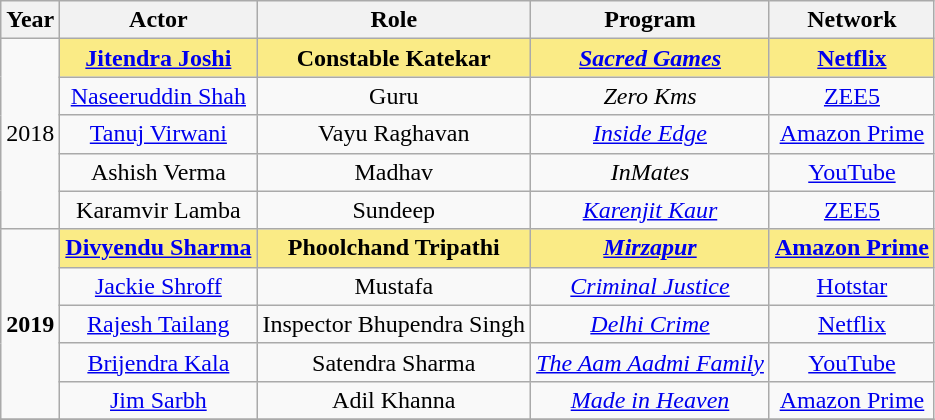<table class="wikitable sortable" style="text-align:center;">
<tr>
<th>Year</th>
<th>Actor</th>
<th>Role</th>
<th>Program</th>
<th>Network</th>
</tr>
<tr>
<td rowspan="5">2018</td>
<td style="background:#FAEB86;"><strong><a href='#'>Jitendra Joshi</a></strong></td>
<td style="background:#FAEB86;"><strong>Constable Katekar</strong></td>
<td style="background:#FAEB86;"><strong><em><a href='#'>Sacred Games</a></em></strong></td>
<td style="background:#FAEB86;"><strong><a href='#'>Netflix</a></strong></td>
</tr>
<tr>
<td><a href='#'>Naseeruddin Shah</a></td>
<td>Guru</td>
<td><em>Zero Kms</em></td>
<td><a href='#'>ZEE5</a></td>
</tr>
<tr>
<td><a href='#'>Tanuj Virwani</a></td>
<td>Vayu Raghavan</td>
<td><em><a href='#'>Inside Edge</a></em></td>
<td><a href='#'>Amazon Prime</a></td>
</tr>
<tr>
<td>Ashish Verma</td>
<td>Madhav</td>
<td><em>InMates</em></td>
<td><a href='#'>YouTube</a></td>
</tr>
<tr>
<td>Karamvir Lamba</td>
<td>Sundeep</td>
<td><em><a href='#'>Karenjit Kaur</a></em></td>
<td><a href='#'>ZEE5</a></td>
</tr>
<tr>
<td rowspan="5"><strong>2019</strong></td>
<td style="background:#FAEB86;"><strong><a href='#'>Divyendu Sharma</a></strong></td>
<td style="background:#FAEB86;"><strong>Phoolchand Tripathi</strong></td>
<td style="background:#FAEB86;"><strong><em><a href='#'>Mirzapur</a></em></strong></td>
<td style="background:#FAEB86;"><strong><a href='#'>Amazon Prime</a></strong></td>
</tr>
<tr>
<td><a href='#'>Jackie Shroff</a></td>
<td>Mustafa</td>
<td><em><a href='#'>Criminal Justice</a></em></td>
<td><a href='#'>Hotstar</a></td>
</tr>
<tr>
<td><a href='#'>Rajesh Tailang</a></td>
<td>Inspector Bhupendra Singh</td>
<td><em><a href='#'>Delhi Crime</a></em></td>
<td><a href='#'>Netflix</a></td>
</tr>
<tr>
<td><a href='#'>Brijendra Kala</a></td>
<td>Satendra Sharma</td>
<td><em><a href='#'>The Aam Aadmi Family</a></em></td>
<td><a href='#'>YouTube</a></td>
</tr>
<tr>
<td><a href='#'>Jim Sarbh</a></td>
<td>Adil Khanna</td>
<td><em><a href='#'>Made in Heaven</a></em></td>
<td><a href='#'>Amazon Prime</a></td>
</tr>
<tr>
</tr>
</table>
